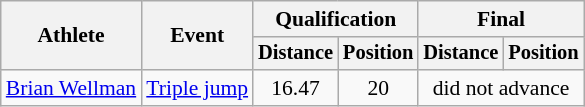<table class=wikitable style="font-size:90%">
<tr>
<th rowspan="2">Athlete</th>
<th rowspan="2">Event</th>
<th colspan="2">Qualification</th>
<th colspan="2">Final</th>
</tr>
<tr style="font-size:95%">
<th>Distance</th>
<th>Position</th>
<th>Distance</th>
<th>Position</th>
</tr>
<tr align=center>
<td align=left><a href='#'>Brian Wellman</a></td>
<td align=left><a href='#'>Triple jump</a></td>
<td>16.47</td>
<td>20</td>
<td colspan=2>did not advance</td>
</tr>
</table>
